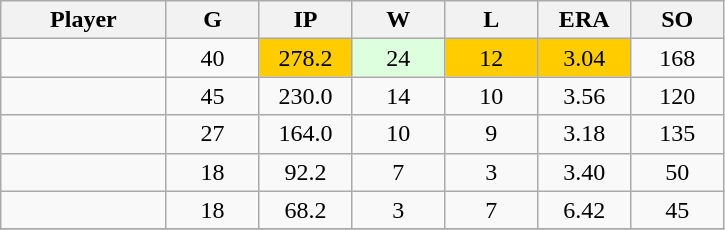<table class="wikitable sortable">
<tr>
<th bgcolor="#DDDDFF" width="16%">Player</th>
<th bgcolor="#DDDDFF" width="9%">G</th>
<th bgcolor="#DDDDFF" width="9%">IP</th>
<th bgcolor="#DDDDFF" width="9%">W</th>
<th bgcolor="#DDDDFF" width="9%">L</th>
<th bgcolor="#DDDDFF" width="9%">ERA</th>
<th bgcolor="#DDDDFF" width="9%">SO</th>
</tr>
<tr align="center">
<td></td>
<td>40</td>
<td bgcolor="#FFCC00">278.2</td>
<td bgcolor="#DDFFDD">24</td>
<td bgcolor="#FFCC00">12</td>
<td bgcolor="#FFCC00">3.04</td>
<td>168</td>
</tr>
<tr align="center">
<td></td>
<td>45</td>
<td>230.0</td>
<td>14</td>
<td>10</td>
<td>3.56</td>
<td>120</td>
</tr>
<tr align="center">
<td></td>
<td>27</td>
<td>164.0</td>
<td>10</td>
<td>9</td>
<td>3.18</td>
<td>135</td>
</tr>
<tr align="center">
<td></td>
<td>18</td>
<td>92.2</td>
<td>7</td>
<td>3</td>
<td>3.40</td>
<td>50</td>
</tr>
<tr align="center">
<td></td>
<td>18</td>
<td>68.2</td>
<td>3</td>
<td>7</td>
<td>6.42</td>
<td>45</td>
</tr>
<tr align="center">
</tr>
</table>
